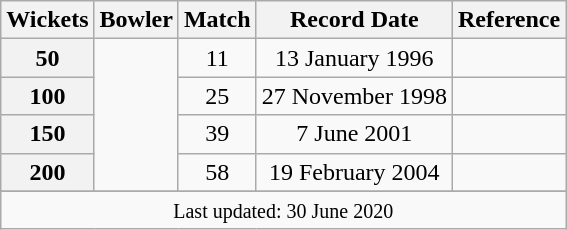<table class="wikitable plainrowheaders sortable" style="text-align:center;">
<tr>
<th scope="col" style="text-align:center;">Wickets</th>
<th scope="col" style="text-align:center;">Bowler</th>
<th scope="col" style="text-align:center;">Match</th>
<th scope="col" style="text-align:center;">Record Date</th>
<th scope="col" style="text-align:center;">Reference</th>
</tr>
<tr>
<th scope="row" style="text-align:center;">50</th>
<td rowspan=4></td>
<td>11</td>
<td>13 January 1996</td>
<td></td>
</tr>
<tr>
<th scope="row" style="text-align:center;">100</th>
<td>25</td>
<td>27 November 1998</td>
<td></td>
</tr>
<tr>
<th scope="row" style="text-align:center;">150</th>
<td>39</td>
<td>7 June 2001</td>
<td></td>
</tr>
<tr>
<th scope="row" style="text-align:center;">200</th>
<td>58</td>
<td>19 February 2004</td>
<td></td>
</tr>
<tr>
</tr>
<tr class=sortbottom>
<td colspan=5><small>Last updated: 30 June 2020</small></td>
</tr>
</table>
